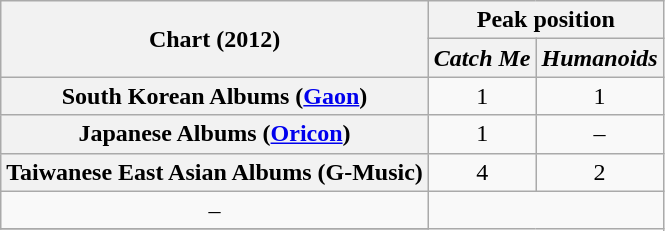<table class="wikitable sortable plainrowheaders" style="text-align:center">
<tr>
<th scope="col" rowspan="2">Chart (2012)</th>
<th scope="col" colspan="2">Peak position</th>
</tr>
<tr>
<th><em>Catch Me</em></th>
<th><em>Humanoids</em></th>
</tr>
<tr>
<th scope="row">South Korean Albums (<a href='#'>Gaon</a>)</th>
<td>1</td>
<td>1</td>
</tr>
<tr>
<th scope="row">Japanese Albums (<a href='#'>Oricon</a>)</th>
<td>1</td>
<td>–</td>
</tr>
<tr>
<th scope="row">Taiwanese East Asian Albums (G-Music)</th>
<td>4</td>
<td>2</td>
</tr>
<tr>
<td>–</td>
</tr>
<tr>
</tr>
</table>
